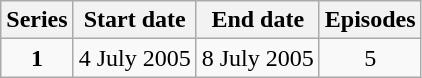<table class="wikitable" style="text-align:center;">
<tr>
<th>Series</th>
<th>Start date</th>
<th>End date</th>
<th>Episodes</th>
</tr>
<tr>
<td><strong>1</strong></td>
<td>4 July 2005</td>
<td>8 July 2005</td>
<td>5</td>
</tr>
</table>
